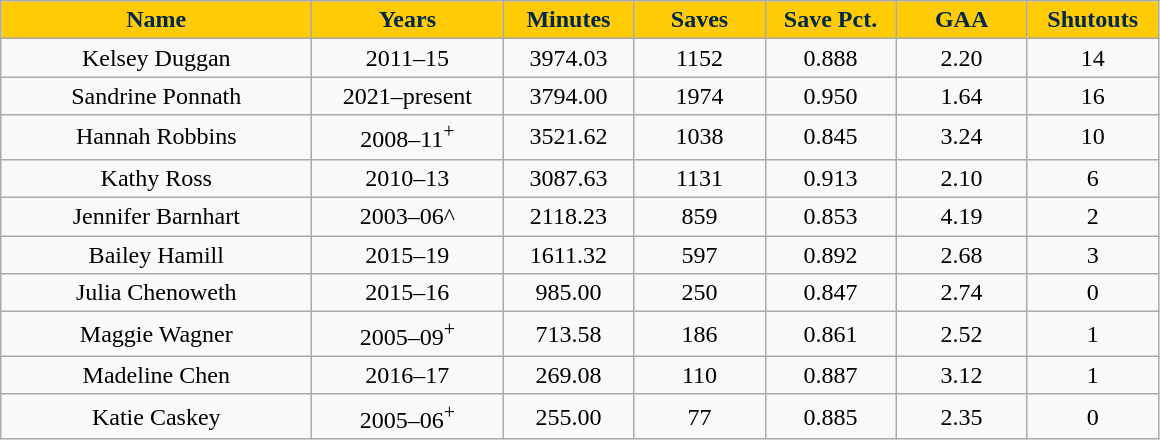<table class="wikitable">
<tr align="center"  style="background:#ffcb05;color:#00274c;">
<td ! scope="col" width="200px"><strong>Name</strong></td>
<td ! scope="col" width="120px"><strong>Years</strong></td>
<td ! scope="col" width="80px"><strong>Minutes</strong></td>
<td ! scope="col" width="80px"><strong>Saves</strong></td>
<td ! scope="col" width="80px"><strong>Save Pct.</strong></td>
<td ! scope="col" width="80px"><strong>GAA</strong></td>
<td ! scope="col" width="80px"><strong>Shutouts</strong></td>
</tr>
<tr align="center" bgcolor="">
<td>Kelsey Duggan</td>
<td>2011–15</td>
<td>3974.03</td>
<td>1152</td>
<td>0.888</td>
<td>2.20</td>
<td>14</td>
</tr>
<tr align="center" bgcolor="">
<td>Sandrine Ponnath</td>
<td>2021–present</td>
<td>3794.00</td>
<td>1974</td>
<td>0.950</td>
<td>1.64</td>
<td>16</td>
</tr>
<tr align="center" bgcolor="">
<td>Hannah Robbins</td>
<td>2008–11<sup>+</sup></td>
<td>3521.62</td>
<td>1038</td>
<td>0.845</td>
<td>3.24</td>
<td>10</td>
</tr>
<tr align="center" bgcolor="">
<td>Kathy Ross</td>
<td>2010–13</td>
<td>3087.63</td>
<td>1131</td>
<td>0.913</td>
<td>2.10</td>
<td>6</td>
</tr>
<tr align="center" bgcolor="">
<td>Jennifer Barnhart</td>
<td>2003–06^</td>
<td>2118.23</td>
<td>859</td>
<td>0.853</td>
<td>4.19</td>
<td>2</td>
</tr>
<tr align="center" bgcolor="">
<td>Bailey Hamill</td>
<td>2015–19</td>
<td>1611.32</td>
<td>597</td>
<td>0.892</td>
<td>2.68</td>
<td>3</td>
</tr>
<tr align="center" bgcolor="">
<td>Julia Chenoweth</td>
<td>2015–16</td>
<td>985.00</td>
<td>250</td>
<td>0.847</td>
<td>2.74</td>
<td>0</td>
</tr>
<tr align="center" bgcolor="">
<td>Maggie Wagner</td>
<td>2005–09<sup>+</sup></td>
<td>713.58</td>
<td>186</td>
<td>0.861</td>
<td>2.52</td>
<td>1</td>
</tr>
<tr align="center" bgcolor="">
<td>Madeline Chen</td>
<td>2016–17</td>
<td>269.08</td>
<td>110</td>
<td>0.887</td>
<td>3.12</td>
<td>1</td>
</tr>
<tr align="center" bgcolor="">
<td>Katie Caskey</td>
<td>2005–06<sup>+</sup></td>
<td>255.00</td>
<td>77</td>
<td>0.885</td>
<td>2.35</td>
<td>0</td>
</tr>
</table>
